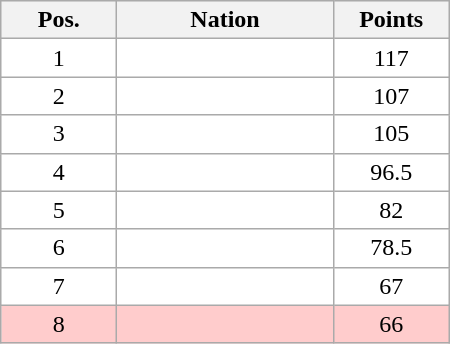<table class="wikitable gauche" cellspacing="1" style="width:300px;">
<tr style="background:#efefef; text-align:center;">
<th style="width:70px;">Pos.</th>
<th>Nation</th>
<th style="width:70px;">Points</th>
</tr>
<tr style="vertical-align:top; text-align:center; background:#fff;">
<td>1</td>
<td style="text-align:left;"></td>
<td>117</td>
</tr>
<tr style="vertical-align:top; text-align:center; background:#fff;">
<td>2</td>
<td style="text-align:left;"></td>
<td>107</td>
</tr>
<tr style="vertical-align:top; text-align:center; background:#fff;">
<td>3</td>
<td style="text-align:left;"></td>
<td>105</td>
</tr>
<tr style="vertical-align:top; text-align:center; background:#fff;">
<td>4</td>
<td style="text-align:left;"></td>
<td>96.5</td>
</tr>
<tr style="vertical-align:top; text-align:center; background:#fff;">
<td>5</td>
<td style="text-align:left;"></td>
<td>82</td>
</tr>
<tr style="vertical-align:top; text-align:center; background:#fff;">
<td>6</td>
<td style="text-align:left;"></td>
<td>78.5</td>
</tr>
<tr style="vertical-align:top; text-align:center; background:#fff;">
<td>7</td>
<td style="text-align:left;"></td>
<td>67</td>
</tr>
<tr style="vertical-align:top; text-align:center; background:#ffcccc;">
<td>8</td>
<td style="text-align:left;"></td>
<td>66</td>
</tr>
</table>
